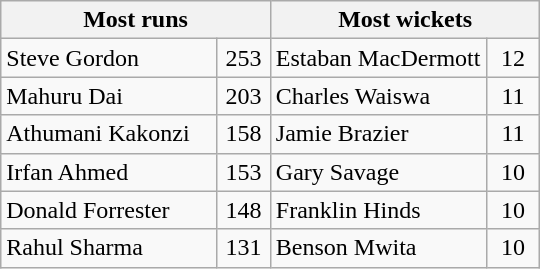<table class="wikitable">
<tr>
<th colspan="2" align="center">Most runs</th>
<th colspan="2" align="center">Most wickets</th>
</tr>
<tr>
<td width=40%> Steve Gordon</td>
<td width=10% align=center>253</td>
<td width=40%> Estaban MacDermott</td>
<td width=10% align=center>12</td>
</tr>
<tr>
<td> Mahuru Dai</td>
<td align=center>203</td>
<td> Charles Waiswa</td>
<td align=center>11</td>
</tr>
<tr>
<td> Athumani Kakonzi</td>
<td align=center>158</td>
<td> Jamie Brazier</td>
<td align=center>11</td>
</tr>
<tr>
<td> Irfan Ahmed</td>
<td align=center>153</td>
<td> Gary Savage</td>
<td align=center>10</td>
</tr>
<tr>
<td> Donald Forrester</td>
<td align=center>148</td>
<td> Franklin Hinds</td>
<td align=center>10</td>
</tr>
<tr>
<td> Rahul Sharma</td>
<td align=center>131</td>
<td> Benson Mwita</td>
<td align=center>10</td>
</tr>
</table>
